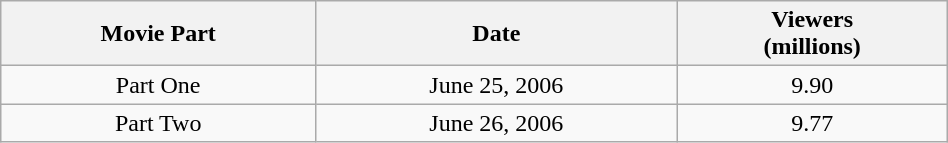<table class="wikitable plainrowheaders" style="text-align:center; width:50%;">
<tr>
<th scope="col">Movie Part</th>
<th scope="col">Date</th>
<th scope="col">Viewers<br>(millions)</th>
</tr>
<tr>
<td>Part One</td>
<td>June 25, 2006</td>
<td>9.90</td>
</tr>
<tr>
<td>Part Two</td>
<td>June 26, 2006</td>
<td>9.77</td>
</tr>
</table>
